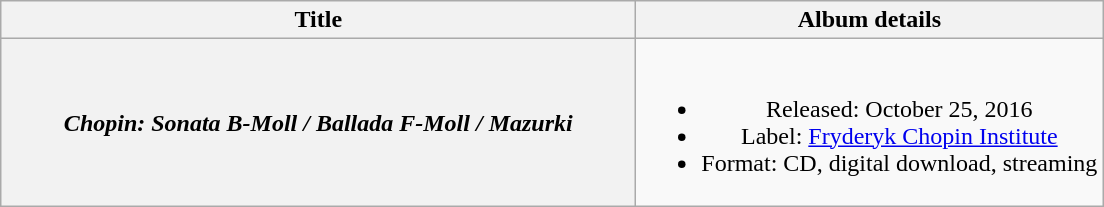<table class="wikitable plainrowheaders" style="text-align:center;" border="1">
<tr>
<th style="width:26em;">Title</th>
<th>Album details</th>
</tr>
<tr>
<th scope="row"><em>Chopin: Sonata B-Moll / Ballada F-Moll / Mazurki</em></th>
<td><br><ul><li>Released: October 25, 2016</li><li>Label: <a href='#'>Fryderyk Chopin Institute</a></li><li>Format: CD, digital download, streaming</li></ul></td>
</tr>
</table>
